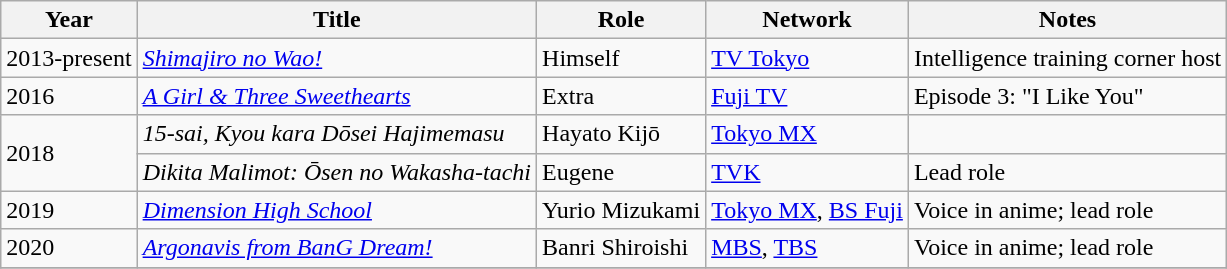<table class="wikitable sortable">
<tr>
<th>Year</th>
<th>Title</th>
<th>Role</th>
<th>Network</th>
<th class="unsortable">Notes</th>
</tr>
<tr>
<td>2013-present</td>
<td><em><a href='#'>Shimajiro no Wao!</a></em></td>
<td>Himself</td>
<td><a href='#'>TV Tokyo</a></td>
<td>Intelligence training corner host</td>
</tr>
<tr>
<td>2016</td>
<td><em><a href='#'>A Girl & Three Sweethearts</a></em></td>
<td>Extra</td>
<td><a href='#'>Fuji TV</a></td>
<td>Episode 3: "I Like You"</td>
</tr>
<tr>
<td rowspan="2">2018</td>
<td><em>15-sai, Kyou kara Dōsei Hajimemasu</em></td>
<td>Hayato Kijō</td>
<td><a href='#'>Tokyo MX</a></td>
<td></td>
</tr>
<tr>
<td><em>Dikita Malimot: Ōsen no Wakasha-tachi</em></td>
<td>Eugene</td>
<td><a href='#'>TVK</a></td>
<td>Lead role</td>
</tr>
<tr>
<td>2019</td>
<td><em><a href='#'>Dimension High School</a></em></td>
<td>Yurio Mizukami</td>
<td><a href='#'>Tokyo MX</a>, <a href='#'>BS Fuji</a></td>
<td>Voice in anime; lead role</td>
</tr>
<tr>
<td>2020</td>
<td><em><a href='#'>Argonavis from BanG Dream!</a></em></td>
<td>Banri Shiroishi</td>
<td><a href='#'>MBS</a>, <a href='#'>TBS</a></td>
<td>Voice in anime; lead role</td>
</tr>
<tr>
</tr>
</table>
